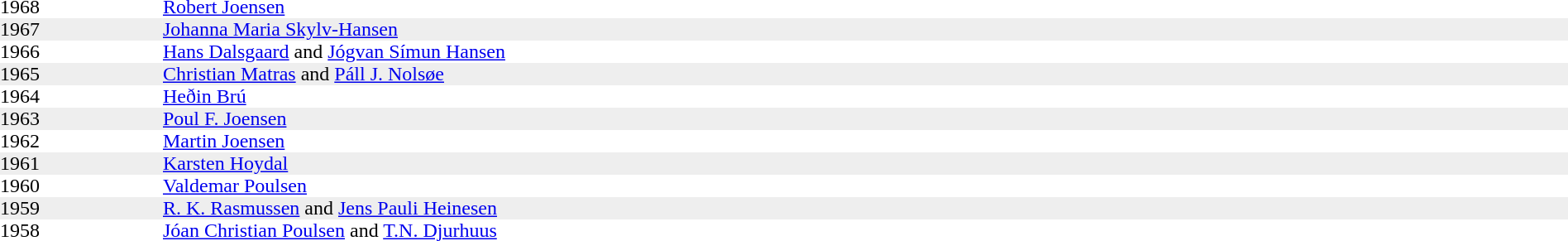<table width="100%" border="0" cellspacing="0" cellpadding="0">
<tr>
<td>1968</td>
<td><a href='#'>Robert Joensen</a></td>
</tr>
<tr bgcolor="#eeeeee">
<td>1967</td>
<td><a href='#'>Johanna Maria Skylv-Hansen</a></td>
</tr>
<tr>
<td>1966</td>
<td><a href='#'>Hans Dalsgaard</a> and <a href='#'>Jógvan Símun Hansen</a></td>
</tr>
<tr bgcolor="#eeeeee">
<td>1965</td>
<td><a href='#'>Christian Matras</a> and <a href='#'>Páll J. Nolsøe</a></td>
</tr>
<tr>
<td>1964</td>
<td><a href='#'>Heðin Brú</a></td>
</tr>
<tr bgcolor="#eeeeee">
<td>1963</td>
<td><a href='#'>Poul F. Joensen</a></td>
</tr>
<tr>
<td>1962</td>
<td><a href='#'>Martin Joensen</a></td>
</tr>
<tr bgcolor="#eeeeee">
<td>1961</td>
<td><a href='#'>Karsten Hoydal</a></td>
</tr>
<tr>
<td>1960</td>
<td><a href='#'>Valdemar Poulsen</a></td>
</tr>
<tr bgcolor="#eeeeee">
<td>1959</td>
<td><a href='#'>R. K. Rasmussen</a> and <a href='#'>Jens Pauli Heinesen</a></td>
</tr>
<tr>
<td>1958</td>
<td><a href='#'>Jóan Christian Poulsen</a> and <a href='#'>T.N. Djurhuus</a></td>
</tr>
</table>
